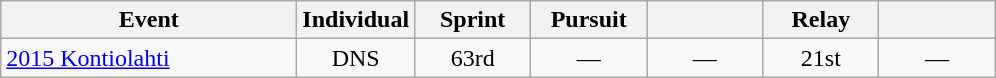<table class="wikitable" style="text-align: center;">
<tr ">
<th style="width:190px;">Event</th>
<th style="width:70px;">Individual</th>
<th style="width:70px;">Sprint</th>
<th style="width:70px;">Pursuit</th>
<th style="width:70px;"></th>
<th style="width:70px;">Relay</th>
<th style="width:70px;"></th>
</tr>
<tr>
<td align=left> <a href='#'>2015 Kontiolahti</a></td>
<td>DNS</td>
<td>63rd</td>
<td>—</td>
<td>—</td>
<td>21st</td>
<td>—</td>
</tr>
</table>
